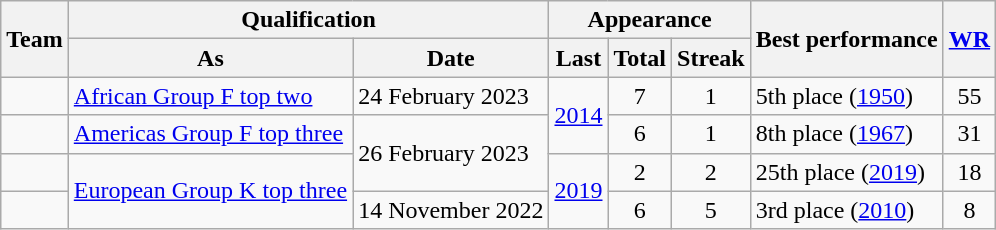<table class="wikitable">
<tr>
<th rowspan=2>Team</th>
<th colspan=2>Qualification</th>
<th colspan=3>Appearance</th>
<th rowspan=2>Best performance</th>
<th rowspan=2><a href='#'>WR</a></th>
</tr>
<tr>
<th>As</th>
<th>Date</th>
<th>Last</th>
<th>Total</th>
<th>Streak</th>
</tr>
<tr>
<td></td>
<td><a href='#'>African Group F top two</a></td>
<td>24 February 2023</td>
<td rowspan=2><a href='#'>2014</a></td>
<td align=center>7</td>
<td align=center>1</td>
<td>5th place (<a href='#'>1950</a>)</td>
<td align=center>55</td>
</tr>
<tr>
<td></td>
<td><a href='#'>Americas Group F top three</a></td>
<td rowspan=2>26 February 2023</td>
<td align=center>6</td>
<td align=center>1</td>
<td>8th place (<a href='#'>1967</a>)</td>
<td align=center>31</td>
</tr>
<tr>
<td></td>
<td rowspan=2><a href='#'>European Group K top three</a></td>
<td rowspan=2><a href='#'>2019</a></td>
<td align=center>2</td>
<td align=center>2</td>
<td>25th place (<a href='#'>2019</a>)</td>
<td align=center>18</td>
</tr>
<tr>
<td></td>
<td>14 November 2022</td>
<td align=center>6</td>
<td align=center>5</td>
<td>3rd place (<a href='#'>2010</a>)</td>
<td align=center>8</td>
</tr>
</table>
